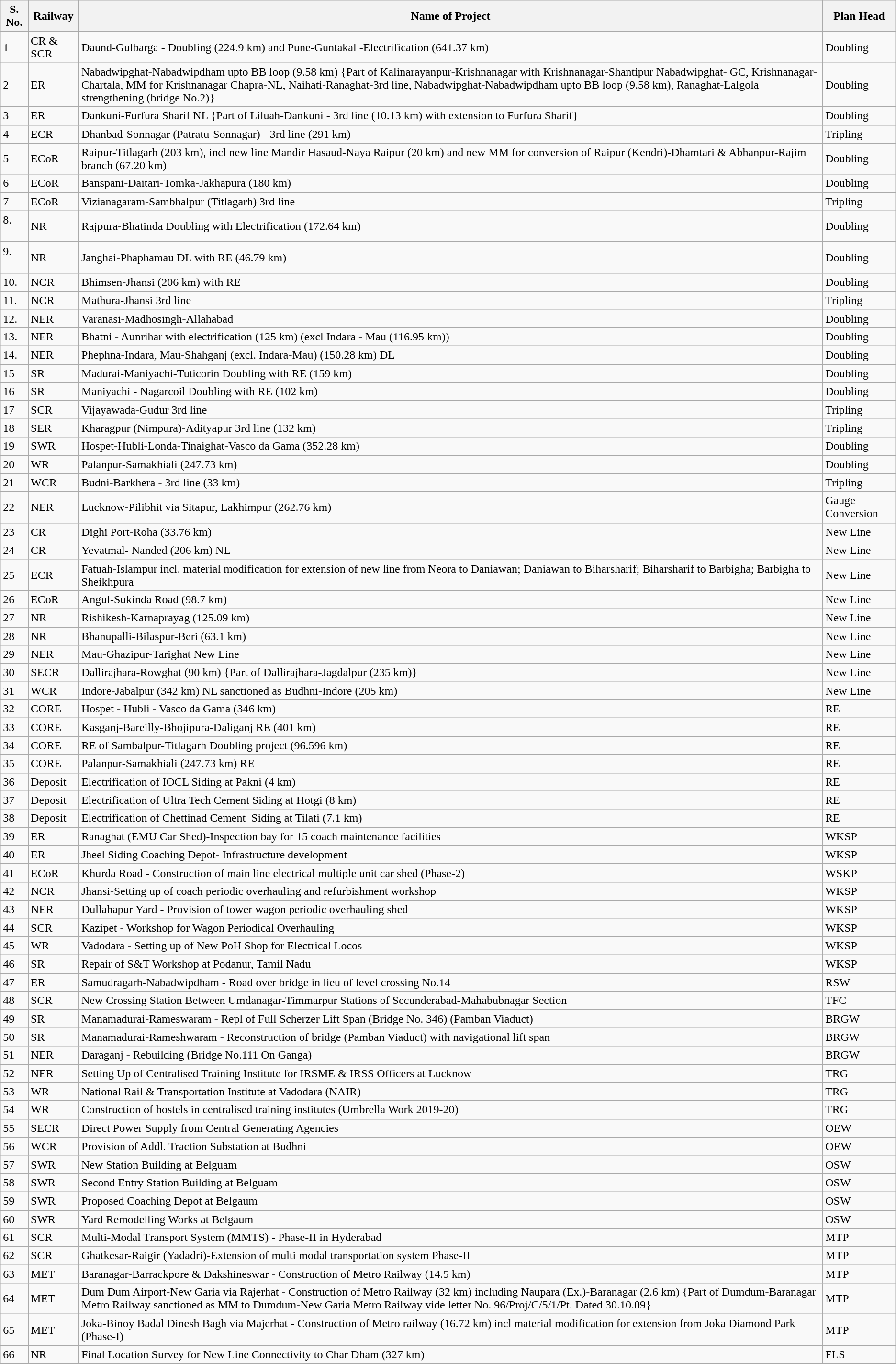<table class="wikitable">
<tr>
<th>S.   No.</th>
<th>Railway</th>
<th>Name   of Project</th>
<th>Plan   Head</th>
</tr>
<tr>
<td>1</td>
<td>CR & SCR</td>
<td>Daund-Gulbarga  - Doubling (224.9 km) and Pune-Guntakal -Electrification (641.37 km)</td>
<td>Doubling</td>
</tr>
<tr>
<td>2</td>
<td>ER</td>
<td>Nabadwipghat-Nabadwipdham  upto BB loop (9.58 km) {Part of Kalinarayanpur-Krishnanagar with  Krishnanagar-Shantipur Nabadwipghat- GC, Krishnanagar-Chartala, MM for  Krishnanagar Chapra-NL, Naihati-Ranaghat-3rd line, Nabadwipghat-Nabadwipdham  upto BB loop (9.58 km), Ranaghat-Lalgola strengthening (bridge No.2)}</td>
<td>Doubling</td>
</tr>
<tr>
<td>3</td>
<td>ER</td>
<td>Dankuni-Furfura  Sharif NL {Part of Liluah-Dankuni - 3rd line (10.13 km) with extension to  Furfura Sharif}</td>
<td>Doubling</td>
</tr>
<tr>
<td>4</td>
<td>ECR</td>
<td>Dhanbad-Sonnagar  (Patratu-Sonnagar) - 3rd line (291 km)</td>
<td>Tripling</td>
</tr>
<tr>
<td>5</td>
<td>ECoR</td>
<td>Raipur-Titlagarh  (203 km), incl new line Mandir Hasaud-Naya Raipur (20 km) and new MM for  conversion of Raipur (Kendri)-Dhamtari & Abhanpur-Rajim branch (67.20 km)</td>
<td>Doubling</td>
</tr>
<tr>
<td>6</td>
<td>ECoR</td>
<td>Banspani-Daitari-Tomka-Jakhapura  (180 km)</td>
<td>Doubling</td>
</tr>
<tr>
<td>7</td>
<td>ECoR</td>
<td>Vizianagaram-Sambhalpur  (Titlagarh) 3rd line</td>
<td>Tripling</td>
</tr>
<tr>
<td>8.       </td>
<td>NR</td>
<td>Rajpura-Bhatinda  Doubling with Electrification (172.64 km)</td>
<td>Doubling</td>
</tr>
<tr>
<td>9.       </td>
<td>NR</td>
<td>Janghai-Phaphamau DL with RE (46.79 km)</td>
<td>Doubling</td>
</tr>
<tr>
<td>10.  </td>
<td>NCR</td>
<td>Bhimsen-Jhansi  (206 km) with RE</td>
<td>Doubling</td>
</tr>
<tr>
<td>11.  </td>
<td>NCR</td>
<td>Mathura-Jhansi  3rd line</td>
<td>Tripling</td>
</tr>
<tr>
<td>12.  </td>
<td>NER</td>
<td>Varanasi-Madhosingh-Allahabad</td>
<td>Doubling</td>
</tr>
<tr>
<td>13.  </td>
<td>NER</td>
<td>Bhatni - Aunrihar with electrification (125 km) (excl Indara -  Mau (116.95 km))</td>
<td>Doubling</td>
</tr>
<tr>
<td>14.  </td>
<td>NER</td>
<td>Phephna-Indara, Mau-Shahganj (excl. Indara-Mau) (150.28 km) DL</td>
<td>Doubling</td>
</tr>
<tr>
<td>15</td>
<td>SR</td>
<td>Madurai-Maniyachi-Tuticorin  Doubling with RE (159 km)</td>
<td>Doubling</td>
</tr>
<tr>
<td>16</td>
<td>SR</td>
<td>Maniyachi - Nagarcoil  Doubling with RE (102 km)</td>
<td>Doubling</td>
</tr>
<tr>
<td>17</td>
<td>SCR</td>
<td>Vijayawada-Gudur  3rd line</td>
<td>Tripling</td>
</tr>
<tr>
<td>18</td>
<td>SER</td>
<td>Kharagpur  (Nimpura)-Adityapur 3rd line (132 km)</td>
<td>Tripling</td>
</tr>
<tr>
<td>19</td>
<td>SWR</td>
<td>Hospet-Hubli-Londa-Tinaighat-Vasco  da Gama (352.28 km)</td>
<td>Doubling</td>
</tr>
<tr>
<td>20</td>
<td>WR</td>
<td>Palanpur-Samakhiali  (247.73 km)</td>
<td>Doubling</td>
</tr>
<tr>
<td>21</td>
<td>WCR</td>
<td>Budni-Barkhera  - 3rd line (33 km)</td>
<td>Tripling</td>
</tr>
<tr>
<td>22</td>
<td>NER</td>
<td>Lucknow-Pilibhit  via Sitapur, Lakhimpur (262.76 km)</td>
<td>Gauge Conversion</td>
</tr>
<tr>
<td>23</td>
<td>CR</td>
<td>Dighi  Port-Roha (33.76 km)</td>
<td>New Line</td>
</tr>
<tr>
<td>24</td>
<td>CR</td>
<td>Yevatmal- Nanded (206 km) NL</td>
<td>New Line</td>
</tr>
<tr>
<td>25</td>
<td>ECR</td>
<td>Fatuah-Islampur  incl. material modification for extension of new line from Neora to Daniawan;  Daniawan to Biharsharif; Biharsharif to Barbigha; Barbigha to Sheikhpura</td>
<td>New Line</td>
</tr>
<tr>
<td>26</td>
<td>ECoR</td>
<td>Angul-Sukinda  Road (98.7 km)</td>
<td>New Line</td>
</tr>
<tr>
<td>27</td>
<td>NR</td>
<td>Rishikesh-Karnaprayag  (125.09 km)</td>
<td>New  Line</td>
</tr>
<tr>
<td>28</td>
<td>NR</td>
<td>Bhanupalli-Bilaspur-Beri  (63.1 km)</td>
<td>New  Line</td>
</tr>
<tr>
<td>29</td>
<td>NER</td>
<td>Mau-Ghazipur-Tarighat  New Line</td>
<td>New Line</td>
</tr>
<tr>
<td>30</td>
<td>SECR</td>
<td>Dallirajhara-Rowghat  (90 km) {Part of Dallirajhara-Jagdalpur (235 km)}</td>
<td>New Line</td>
</tr>
<tr>
<td>31</td>
<td>WCR</td>
<td>Indore-Jabalpur  (342 km) NL sanctioned as Budhni-Indore (205 km)</td>
<td>New  Line</td>
</tr>
<tr>
<td>32</td>
<td>CORE</td>
<td>Hospet  - Hubli - Vasco da Gama (346 km)</td>
<td>RE</td>
</tr>
<tr>
<td>33</td>
<td>CORE</td>
<td>Kasganj-Bareilly-Bhojipura-Daliganj  RE (401 km)</td>
<td>RE</td>
</tr>
<tr>
<td>34</td>
<td>CORE</td>
<td>RE  of Sambalpur-Titlagarh Doubling project (96.596 km)</td>
<td>RE</td>
</tr>
<tr>
<td>35</td>
<td>CORE</td>
<td>Palanpur-Samakhiali  (247.73 km) RE</td>
<td>RE</td>
</tr>
<tr>
<td>36</td>
<td>Deposit</td>
<td>Electrification  of IOCL Siding at Pakni (4 km)</td>
<td>RE</td>
</tr>
<tr>
<td>37</td>
<td>Deposit</td>
<td>Electrification  of Ultra Tech Cement Siding at Hotgi (8 km)</td>
<td>RE</td>
</tr>
<tr>
<td>38</td>
<td>Deposit</td>
<td>Electrification  of Chettinad Cement  Siding at Tilati  (7.1 km)</td>
<td>RE</td>
</tr>
<tr>
<td>39</td>
<td>ER</td>
<td>Ranaghat  (EMU Car Shed)-Inspection bay for 15 coach maintenance facilities</td>
<td>WKSP</td>
</tr>
<tr>
<td>40</td>
<td>ER</td>
<td>Jheel  Siding Coaching Depot- Infrastructure development</td>
<td>WKSP</td>
</tr>
<tr>
<td>41</td>
<td>ECoR</td>
<td>Khurda  Road - Construction of main line electrical multiple unit car shed (Phase-2)</td>
<td>WSKP</td>
</tr>
<tr>
<td>42</td>
<td>NCR</td>
<td>Jhansi-Setting  up of coach periodic overhauling and refurbishment workshop</td>
<td>WKSP</td>
</tr>
<tr>
<td>43</td>
<td>NER</td>
<td>Dullahapur  Yard - Provision of tower wagon periodic overhauling shed</td>
<td>WKSP</td>
</tr>
<tr>
<td>44</td>
<td>SCR</td>
<td>Kazipet  - Workshop for Wagon Periodical Overhauling</td>
<td>WKSP</td>
</tr>
<tr>
<td>45</td>
<td>WR</td>
<td>Vadodara  - Setting up of New PoH Shop for Electrical Locos</td>
<td>WKSP</td>
</tr>
<tr>
<td>46</td>
<td>SR</td>
<td>Repair  of S&T Workshop at Podanur, Tamil Nadu</td>
<td>WKSP</td>
</tr>
<tr>
<td>47</td>
<td>ER</td>
<td>Samudragarh-Nabadwipdham  - Road over bridge in lieu of level crossing No.14</td>
<td>RSW</td>
</tr>
<tr>
<td>48</td>
<td>SCR</td>
<td>New  Crossing Station Between Umdanagar-Timmarpur Stations of Secunderabad-Mahabubnagar  Section</td>
<td>TFC</td>
</tr>
<tr>
<td>49</td>
<td>SR</td>
<td>Manamadurai-Rameswaram  - Repl of Full Scherzer Lift Span (Bridge No. 346) (Pamban Viaduct)</td>
<td>BRGW</td>
</tr>
<tr>
<td>50</td>
<td>SR</td>
<td>Manamadurai-Rameshwaram  - Reconstruction of bridge (Pamban Viaduct) with navigational lift span</td>
<td>BRGW</td>
</tr>
<tr>
<td>51</td>
<td>NER</td>
<td>Daraganj  - Rebuilding (Bridge No.111 On Ganga)</td>
<td>BRGW</td>
</tr>
<tr>
<td>52</td>
<td>NER</td>
<td>Setting  Up of Centralised Training Institute for IRSME & IRSS Officers at Lucknow</td>
<td>TRG</td>
</tr>
<tr>
<td>53</td>
<td>WR</td>
<td>National  Rail & Transportation Institute at Vadodara (NAIR)</td>
<td>TRG</td>
</tr>
<tr>
<td>54</td>
<td>WR</td>
<td>Construction of  hostels in centralised training institutes (Umbrella Work 2019-20)</td>
<td>TRG</td>
</tr>
<tr>
<td>55</td>
<td>SECR</td>
<td>Direct  Power Supply from Central Generating Agencies</td>
<td>OEW</td>
</tr>
<tr>
<td>56</td>
<td>WCR</td>
<td>Provision  of Addl. Traction Substation at Budhni</td>
<td>OEW</td>
</tr>
<tr>
<td>57</td>
<td>SWR</td>
<td>New  Station Building at Belguam</td>
<td>OSW</td>
</tr>
<tr>
<td>58</td>
<td>SWR</td>
<td>Second  Entry Station Building at Belguam</td>
<td>OSW</td>
</tr>
<tr>
<td>59</td>
<td>SWR</td>
<td>Proposed  Coaching Depot at Belgaum</td>
<td>OSW</td>
</tr>
<tr>
<td>60</td>
<td>SWR</td>
<td>Yard  Remodelling Works at Belgaum</td>
<td>OSW</td>
</tr>
<tr>
<td>61</td>
<td>SCR</td>
<td>Multi-Modal  Transport System (MMTS) - Phase-II in Hyderabad</td>
<td>MTP</td>
</tr>
<tr>
<td>62</td>
<td>SCR</td>
<td>Ghatkesar-Raigir  (Yadadri)-Extension of multi modal transportation system Phase-II</td>
<td>MTP</td>
</tr>
<tr>
<td>63</td>
<td>MET</td>
<td>Baranagar-Barrackpore  & Dakshineswar - Construction of Metro Railway (14.5 km)</td>
<td>MTP</td>
</tr>
<tr>
<td>64</td>
<td>MET</td>
<td>Dum  Dum Airport-New Garia via Rajerhat - Construction of Metro Railway (32 km)  including Naupara (Ex.)-Baranagar (2.6 km) {Part of Dumdum-Baranagar Metro Railway sanctioned as MM to  Dumdum-New Garia Metro Railway vide letter No. 96/Proj/C/5/1/Pt. Dated 30.10.09}</td>
<td>MTP</td>
</tr>
<tr>
<td>65</td>
<td>MET</td>
<td>Joka-Binoy  Badal Dinesh Bagh via Majerhat - Construction of Metro railway (16.72 km)  incl material modification for extension from Joka Diamond Park (Phase-I)</td>
<td>MTP</td>
</tr>
<tr>
<td>66</td>
<td>NR</td>
<td>Final  Location Survey for New Line Connectivity to Char Dham (327 km)</td>
<td>FLS</td>
</tr>
</table>
